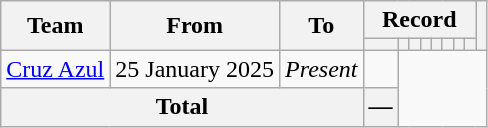<table class=wikitable style="text-align: center;">
<tr>
<th rowspan=2>Team</th>
<th rowspan=2>From</th>
<th rowspan=2>To</th>
<th colspan=8>Record</th>
<th rowspan=2></th>
</tr>
<tr>
<th></th>
<th></th>
<th></th>
<th></th>
<th></th>
<th></th>
<th></th>
<th></th>
</tr>
<tr>
<td align=left><a href='#'>Cruz Azul</a></td>
<td align=left>25 January 2025</td>
<td align=left><em>Present</em><br></td>
<td></td>
</tr>
<tr>
<th colspan=3>Total<br></th>
<th>—</th>
</tr>
</table>
